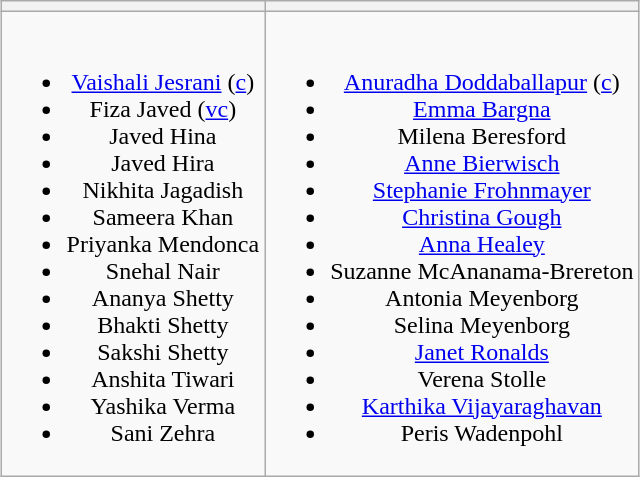<table class="wikitable" style="text-align:center; margin:auto">
<tr>
<th></th>
<th></th>
</tr>
<tr style="vertical-align:top">
<td><br><ul><li><a href='#'>Vaishali Jesrani</a> (<a href='#'>c</a>)</li><li>Fiza Javed (<a href='#'>vc</a>)</li><li>Javed Hina</li><li>Javed Hira</li><li>Nikhita Jagadish</li><li>Sameera Khan</li><li>Priyanka Mendonca</li><li>Snehal Nair</li><li>Ananya Shetty</li><li>Bhakti Shetty</li><li>Sakshi Shetty</li><li>Anshita Tiwari</li><li>Yashika Verma</li><li>Sani Zehra</li></ul></td>
<td><br><ul><li><a href='#'>Anuradha Doddaballapur</a> (<a href='#'>c</a>)</li><li><a href='#'>Emma Bargna</a></li><li>Milena Beresford</li><li><a href='#'>Anne Bierwisch</a></li><li><a href='#'>Stephanie Frohnmayer</a></li><li><a href='#'>Christina Gough</a></li><li><a href='#'>Anna Healey</a></li><li>Suzanne McAnanama-Brereton</li><li>Antonia Meyenborg</li><li>Selina Meyenborg</li><li><a href='#'>Janet Ronalds</a></li><li>Verena Stolle</li><li><a href='#'>Karthika Vijayaraghavan</a></li><li>Peris Wadenpohl</li></ul></td>
</tr>
</table>
